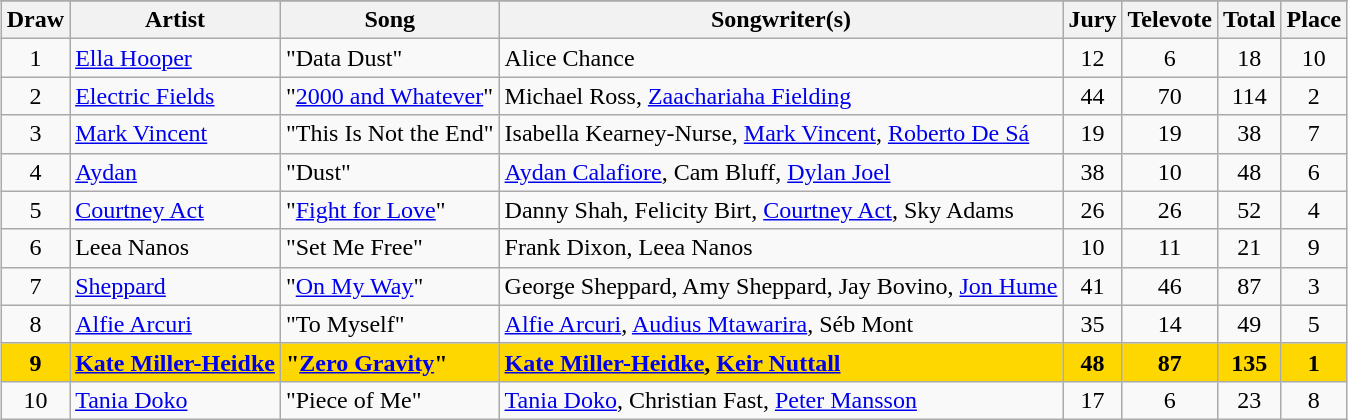<table class="sortable wikitable" style="margin: 1em auto 1em auto; text-align:center;">
<tr>
</tr>
<tr>
<th>Draw</th>
<th>Artist</th>
<th>Song</th>
<th class="unsortable">Songwriter(s)</th>
<th>Jury</th>
<th>Televote</th>
<th>Total</th>
<th>Place</th>
</tr>
<tr>
<td>1</td>
<td align="left"><a href='#'>Ella Hooper</a></td>
<td align="left">"Data Dust"</td>
<td align="left">Alice Chance</td>
<td>12</td>
<td>6</td>
<td>18</td>
<td>10</td>
</tr>
<tr>
<td>2</td>
<td align="left"><a href='#'>Electric Fields</a></td>
<td align="left">"<a href='#'>2000 and Whatever</a>"</td>
<td align="left">Michael Ross, <a href='#'>Zaachariaha Fielding</a></td>
<td>44</td>
<td>70</td>
<td>114</td>
<td>2</td>
</tr>
<tr>
<td>3</td>
<td align="left"><a href='#'>Mark Vincent</a></td>
<td align="left">"This Is Not the End"</td>
<td align="left">Isabella Kearney-Nurse, <a href='#'>Mark Vincent</a>, <a href='#'>Roberto De Sá</a></td>
<td>19</td>
<td>19</td>
<td>38</td>
<td>7</td>
</tr>
<tr>
<td>4</td>
<td align="left"><a href='#'>Aydan</a></td>
<td align="left">"Dust"</td>
<td align="left"><a href='#'>Aydan Calafiore</a>, Cam Bluff, <a href='#'>Dylan Joel</a></td>
<td>38</td>
<td>10</td>
<td>48</td>
<td>6</td>
</tr>
<tr>
<td>5</td>
<td align="left"><a href='#'>Courtney Act</a></td>
<td align="left">"<a href='#'>Fight for Love</a>"</td>
<td align="left">Danny Shah, Felicity Birt, <a href='#'>Courtney Act</a>, Sky Adams</td>
<td>26</td>
<td>26</td>
<td>52</td>
<td>4</td>
</tr>
<tr>
<td>6</td>
<td align="left">Leea Nanos</td>
<td align="left">"Set Me Free"</td>
<td align="left">Frank Dixon, Leea Nanos</td>
<td>10</td>
<td>11</td>
<td>21</td>
<td>9</td>
</tr>
<tr>
<td>7</td>
<td align="left"><a href='#'>Sheppard</a></td>
<td align="left">"<a href='#'>On My Way</a>"</td>
<td align="left">George Sheppard, Amy Sheppard, Jay Bovino, <a href='#'>Jon Hume</a></td>
<td>41</td>
<td>46</td>
<td>87</td>
<td>3</td>
</tr>
<tr>
<td>8</td>
<td align="left"><a href='#'>Alfie Arcuri</a></td>
<td align="left">"To Myself"</td>
<td align="left"><a href='#'>Alfie Arcuri</a>, <a href='#'>Audius Mtawarira</a>, Séb Mont</td>
<td>35</td>
<td>14</td>
<td>49</td>
<td>5</td>
</tr>
<tr style="font-weight:bold; background:gold;">
<td>9</td>
<td align="left"><a href='#'>Kate Miller-Heidke</a></td>
<td align="left">"<a href='#'>Zero Gravity</a>"</td>
<td align="left"><a href='#'>Kate Miller-Heidke</a>, <a href='#'>Keir Nuttall</a></td>
<td>48</td>
<td>87</td>
<td>135</td>
<td>1</td>
</tr>
<tr>
<td>10</td>
<td align="left"><a href='#'>Tania Doko</a></td>
<td align="left">"Piece of Me"</td>
<td align="left"><a href='#'>Tania Doko</a>, Christian Fast, <a href='#'>Peter Mansson</a></td>
<td>17</td>
<td>6</td>
<td>23</td>
<td>8</td>
</tr>
</table>
